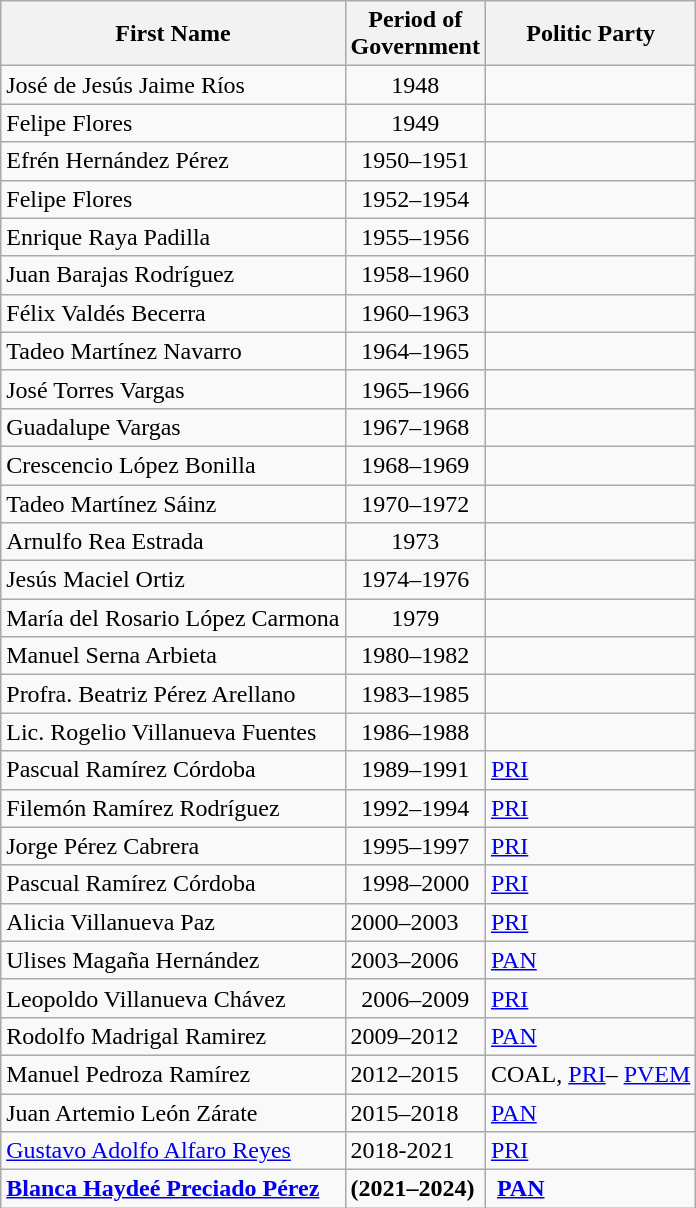<table class="wikitable">
<tr>
<th>First Name</th>
<th>Period of<br>Government</th>
<th>Politic Party</th>
</tr>
<tr>
<td>José de Jesús Jaime Ríos</td>
<td style="text-align:center;">1948</td>
<td></td>
</tr>
<tr>
<td>Felipe Flores</td>
<td style="text-align:center;">1949</td>
<td></td>
</tr>
<tr>
<td>Efrén Hernández Pérez</td>
<td style="text-align:center;">1950–1951</td>
<td></td>
</tr>
<tr>
<td>Felipe Flores</td>
<td style="text-align:center;">1952–1954</td>
<td></td>
</tr>
<tr>
<td>Enrique Raya Padilla</td>
<td style="text-align:center;">1955–1956</td>
<td></td>
</tr>
<tr>
<td>Juan Barajas Rodríguez</td>
<td style="text-align:center;">1958–1960</td>
<td></td>
</tr>
<tr>
<td>Félix Valdés Becerra</td>
<td style="text-align:center;">1960–1963</td>
<td></td>
</tr>
<tr>
<td>Tadeo Martínez Navarro</td>
<td style="text-align:center;">1964–1965</td>
<td></td>
</tr>
<tr>
<td>José Torres Vargas</td>
<td style="text-align:center;">1965–1966</td>
<td></td>
</tr>
<tr>
<td>Guadalupe Vargas</td>
<td style="text-align:center;">1967–1968</td>
<td></td>
</tr>
<tr>
<td>Crescencio López Bonilla</td>
<td style="text-align:center;">1968–1969</td>
<td></td>
</tr>
<tr>
<td>Tadeo Martínez Sáinz</td>
<td style="text-align:center;">1970–1972</td>
<td></td>
</tr>
<tr>
<td>Arnulfo Rea Estrada</td>
<td style="text-align:center;">1973</td>
<td></td>
</tr>
<tr>
<td>Jesús Maciel Ortiz</td>
<td style="text-align:center;">1974–1976</td>
<td></td>
</tr>
<tr>
<td>María del Rosario López Carmona</td>
<td style="text-align:center;">1979</td>
<td></td>
</tr>
<tr>
<td>Manuel Serna Arbieta</td>
<td style="text-align:center;">1980–1982</td>
<td></td>
</tr>
<tr>
<td>Profra. Beatriz Pérez Arellano</td>
<td style="text-align:center;">1983–1985</td>
<td></td>
</tr>
<tr>
<td>Lic. Rogelio Villanueva Fuentes</td>
<td style="text-align:center;">1986–1988</td>
<td></td>
</tr>
<tr>
<td>Pascual Ramírez Córdoba</td>
<td style="text-align:center;">1989–1991</td>
<td> <a href='#'>PRI</a></td>
</tr>
<tr>
<td>Filemón Ramírez Rodríguez</td>
<td style="text-align:center;">1992–1994</td>
<td> <a href='#'>PRI</a></td>
</tr>
<tr>
<td>Jorge Pérez Cabrera</td>
<td style="text-align:center;">1995–1997</td>
<td> <a href='#'>PRI</a></td>
</tr>
<tr>
<td>Pascual Ramírez Córdoba</td>
<td style="text-align:center;">1998–2000</td>
<td> <a href='#'>PRI</a></td>
</tr>
<tr>
<td>Alicia Villanueva Paz</td>
<td>2000–2003</td>
<td> <a href='#'>PRI</a></td>
</tr>
<tr>
<td>Ulises Magaña Hernández</td>
<td>2003–2006</td>
<td> <a href='#'>PAN</a></td>
</tr>
<tr>
<td>Leopoldo Villanueva Chávez</td>
<td style="text-align:center;">2006–2009</td>
<td> <a href='#'>PRI</a></td>
</tr>
<tr>
<td>Rodolfo Madrigal Ramirez</td>
<td>2009–2012</td>
<td> <a href='#'>PAN</a></td>
</tr>
<tr>
<td>Manuel Pedroza Ramírez</td>
<td>2012–2015</td>
<td>COAL,  <a href='#'>PRI</a>– <a href='#'>PVEM</a></td>
</tr>
<tr>
<td>Juan Artemio León Zárate</td>
<td>2015–2018</td>
<td> <a href='#'>PAN</a></td>
</tr>
<tr>
<td><a href='#'>Gustavo Adolfo Alfaro Reyes</a></td>
<td>2018-2021</td>
<td><a href='#'>PRI</a></td>
</tr>
<tr>
<td><strong><a href='#'>Blanca Haydeé Preciado Pérez</a></strong></td>
<td><strong>(2021–2024)</strong></td>
<td><strong></strong> <strong><a href='#'>PAN</a></strong></td>
</tr>
</table>
